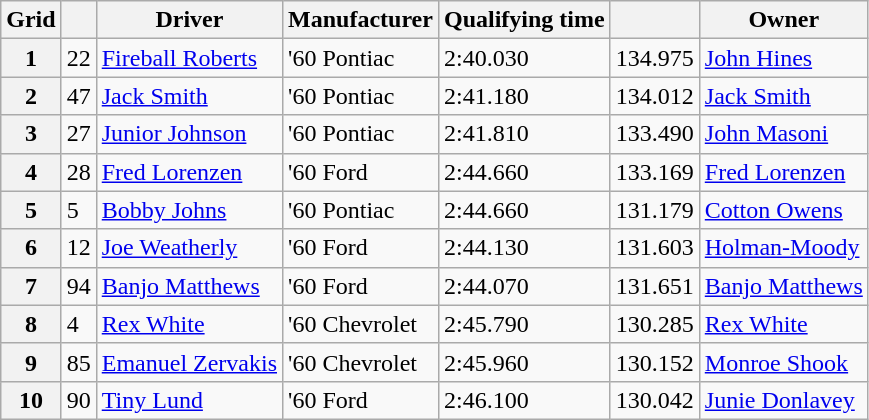<table class="wikitable">
<tr>
<th>Grid</th>
<th></th>
<th>Driver</th>
<th>Manufacturer</th>
<th>Qualifying time</th>
<th></th>
<th>Owner</th>
</tr>
<tr>
<th>1</th>
<td>22</td>
<td><a href='#'>Fireball Roberts</a></td>
<td>'60 Pontiac</td>
<td>2:40.030</td>
<td>134.975</td>
<td><a href='#'>John Hines</a></td>
</tr>
<tr>
<th>2</th>
<td>47</td>
<td><a href='#'>Jack Smith</a></td>
<td>'60 Pontiac</td>
<td>2:41.180</td>
<td>134.012</td>
<td><a href='#'>Jack Smith</a></td>
</tr>
<tr>
<th>3</th>
<td>27</td>
<td><a href='#'>Junior Johnson</a></td>
<td>'60 Pontiac</td>
<td>2:41.810</td>
<td>133.490</td>
<td><a href='#'>John Masoni</a></td>
</tr>
<tr>
<th>4</th>
<td>28</td>
<td><a href='#'>Fred Lorenzen</a></td>
<td>'60 Ford</td>
<td>2:44.660</td>
<td>133.169</td>
<td><a href='#'>Fred Lorenzen</a></td>
</tr>
<tr>
<th>5</th>
<td>5</td>
<td><a href='#'>Bobby Johns</a></td>
<td>'60 Pontiac</td>
<td>2:44.660</td>
<td>131.179</td>
<td><a href='#'>Cotton Owens</a></td>
</tr>
<tr>
<th>6</th>
<td>12</td>
<td><a href='#'>Joe Weatherly</a></td>
<td>'60 Ford</td>
<td>2:44.130</td>
<td>131.603</td>
<td><a href='#'>Holman-Moody</a></td>
</tr>
<tr>
<th>7</th>
<td>94</td>
<td><a href='#'>Banjo Matthews</a></td>
<td>'60 Ford</td>
<td>2:44.070</td>
<td>131.651</td>
<td><a href='#'>Banjo Matthews</a></td>
</tr>
<tr>
<th>8</th>
<td>4</td>
<td><a href='#'>Rex White</a></td>
<td>'60 Chevrolet</td>
<td>2:45.790</td>
<td>130.285</td>
<td><a href='#'>Rex White</a></td>
</tr>
<tr>
<th>9</th>
<td>85</td>
<td><a href='#'>Emanuel Zervakis</a></td>
<td>'60 Chevrolet</td>
<td>2:45.960</td>
<td>130.152</td>
<td><a href='#'>Monroe Shook</a></td>
</tr>
<tr>
<th>10</th>
<td>90</td>
<td><a href='#'>Tiny Lund</a></td>
<td>'60 Ford</td>
<td>2:46.100</td>
<td>130.042</td>
<td><a href='#'>Junie Donlavey</a></td>
</tr>
</table>
